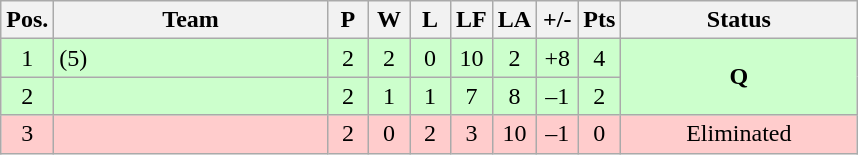<table class="wikitable" style="text-align:center; margin: 1em auto 1em auto, align:left">
<tr>
<th width=20>Pos.</th>
<th width=175>Team</th>
<th width=20>P</th>
<th width=20>W</th>
<th width=20>L</th>
<th width=20>LF</th>
<th width=20>LA</th>
<th width=20>+/-</th>
<th width=20>Pts</th>
<th width=150>Status</th>
</tr>
<tr style="background:#CCFFCC;">
<td>1</td>
<td style="text-align:left;"><strong></strong> (5)</td>
<td>2</td>
<td>2</td>
<td>0</td>
<td>10</td>
<td>2</td>
<td>+8</td>
<td>4</td>
<td rowspan=2><strong>Q</strong></td>
</tr>
<tr style="background:#CCFFCC;">
<td>2</td>
<td style="text-align:left;"><strong></strong></td>
<td>2</td>
<td>1</td>
<td>1</td>
<td>7</td>
<td>8</td>
<td>–1</td>
<td>2</td>
</tr>
<tr style="background:#FFCCCC;">
<td>3</td>
<td style="text-align:left;"></td>
<td>2</td>
<td>0</td>
<td>2</td>
<td>3</td>
<td>10</td>
<td>–1</td>
<td>0</td>
<td>Eliminated</td>
</tr>
</table>
